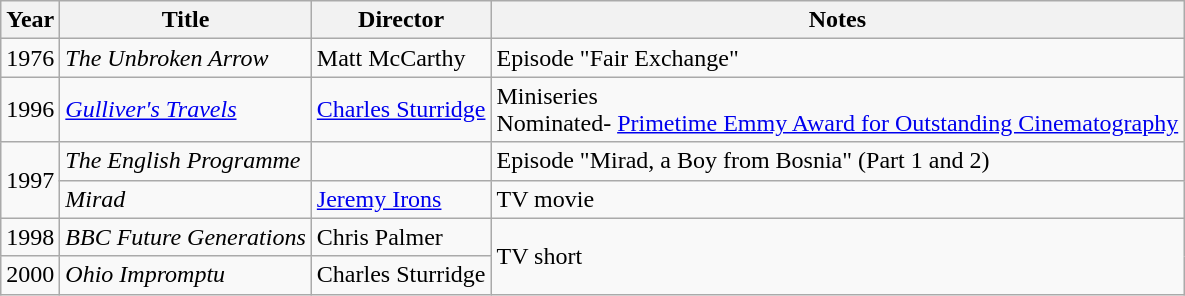<table class="wikitable">
<tr>
<th>Year</th>
<th>Title</th>
<th>Director</th>
<th>Notes</th>
</tr>
<tr>
<td>1976</td>
<td><em>The Unbroken Arrow</em></td>
<td>Matt McCarthy</td>
<td>Episode "Fair Exchange"</td>
</tr>
<tr>
<td>1996</td>
<td><em><a href='#'>Gulliver's Travels</a></em></td>
<td><a href='#'>Charles Sturridge</a></td>
<td>Miniseries<br>Nominated- <a href='#'>Primetime Emmy Award for Outstanding Cinematography</a></td>
</tr>
<tr>
<td rowspan=2>1997</td>
<td><em>The English Programme</em></td>
<td></td>
<td>Episode "Mirad, a Boy from Bosnia" (Part 1 and 2)</td>
</tr>
<tr>
<td><em>Mirad</em></td>
<td><a href='#'>Jeremy Irons</a></td>
<td>TV movie</td>
</tr>
<tr>
<td>1998</td>
<td><em>BBC Future Generations</em></td>
<td>Chris Palmer</td>
<td rowspan=2>TV short</td>
</tr>
<tr>
<td>2000</td>
<td><em>Ohio Impromptu</em></td>
<td>Charles Sturridge</td>
</tr>
</table>
